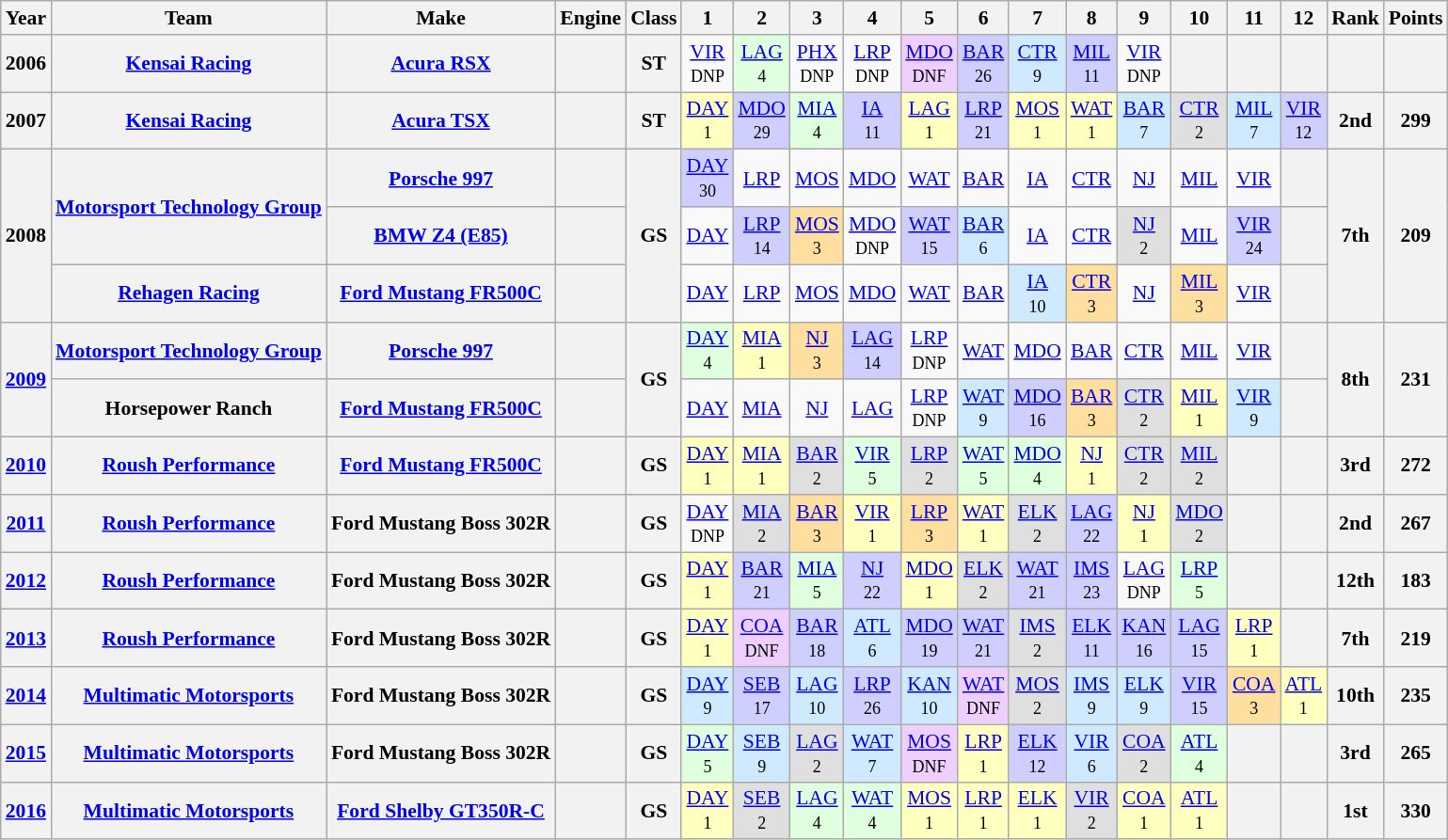<table class="wikitable" style="text-align:center; font-size:90%">
<tr>
<th>Year</th>
<th>Team</th>
<th>Make</th>
<th>Engine</th>
<th>Class</th>
<th>1</th>
<th>2</th>
<th>3</th>
<th>4</th>
<th>5</th>
<th>6</th>
<th>7</th>
<th>8</th>
<th>9</th>
<th>10</th>
<th>11</th>
<th>12</th>
<th>Rank</th>
<th>Points</th>
</tr>
<tr>
<th>2006</th>
<th><a href='#'>Kensai Racing</a></th>
<th><a href='#'>Acura RSX</a></th>
<th></th>
<th>ST</th>
<td style="background:#;"><a href='#'>VIR</a> <br><small>DNP</small></td>
<td style="background:#DFFFDF;"><a href='#'>LAG</a> <br><small>4</small></td>
<td style="background:#;"><a href='#'>PHX</a> <br><small>DNP</small></td>
<td style="background:#;"><a href='#'>LRP</a> <br><small>DNP</small></td>
<td style="background:#EFCFFF;"><a href='#'>MDO</a> <br><small>DNF</small></td>
<td style="background:#CFCFFF;"><a href='#'>BAR</a> <br><small>26</small></td>
<td style="background:#CFEAFF;"><a href='#'>CTR</a> <br><small>9</small></td>
<td style="background:#CFCFFF;"><a href='#'>MIL</a> <br><small>11</small></td>
<td style="background:#;"><a href='#'>VIR</a> <br><small>DNP</small></td>
<th></th>
<th></th>
<th></th>
<th></th>
<th></th>
</tr>
<tr>
<th>2007</th>
<th><a href='#'>Kensai Racing</a></th>
<th><a href='#'>Acura TSX</a></th>
<th></th>
<th>ST</th>
<td style="background:#FFFFBF;"><a href='#'>DAY</a> <br><small>1</small></td>
<td style="background:#CFCFFF;"><a href='#'>MDO</a> <br><small>29</small></td>
<td style="background:#DFFFDF;"><a href='#'>MIA</a> <br><small>4</small></td>
<td style="background:#CFCFFF;"><a href='#'>IA</a> <br><small>11</small></td>
<td style="background:#FFFFBF;"><a href='#'>LAG</a> <br><small>1</small></td>
<td style="background:#CFCFFF;"><a href='#'>LRP</a> <br><small>21</small></td>
<td style="background:#FFFFBF;"><a href='#'>MOS</a> <br><small>1</small></td>
<td style="background:#FFFFBF;"><a href='#'>WAT</a> <br><small>1</small></td>
<td style="background:#CFEAFF;"><a href='#'>BAR</a> <br><small>7</small></td>
<td style="background:#DFDFDF;"><a href='#'>CTR</a> <br><small>2</small></td>
<td style="background:#CFEAFF;"><a href='#'>MIL</a> <br><small>7</small></td>
<td style="background:#CFCFFF;"><a href='#'>VIR</a> <br><small>12</small></td>
<th>2nd</th>
<th>299</th>
</tr>
<tr>
<th rowspan=3>2008</th>
<th rowspan=2><a href='#'>Motorsport Technology Group</a></th>
<th><a href='#'>Porsche 997</a></th>
<th></th>
<th rowspan=3>GS</th>
<td style="background:#CFCFFF;"><a href='#'>DAY</a> <br><small>30</small></td>
<td style="background:#;"><a href='#'>LRP</a> <br><small></small></td>
<td style="background:#;"><a href='#'>MOS</a> <br><small></small></td>
<td style="background:#;"><a href='#'>MDO</a> <br><small></small></td>
<td style="background:#;"><a href='#'>WAT</a> <br><small></small></td>
<td style="background:#;"><a href='#'>BAR</a> <br><small></small></td>
<td style="background:#;"><a href='#'>IA</a> <br><small></small></td>
<td style="background:#;"><a href='#'>CTR</a> <br><small></small></td>
<td style="background:#;"><a href='#'>NJ</a> <br><small></small></td>
<td style="background:#;"><a href='#'>MIL</a> <br><small></small></td>
<td style="background:#;"><a href='#'>VIR</a> <br><small></small></td>
<th></th>
<th rowspan=3>7th</th>
<th rowspan=3>209</th>
</tr>
<tr>
<th><a href='#'>BMW Z4 (E85)</a></th>
<th></th>
<td style="background:#;"><a href='#'>DAY</a> <br><small></small></td>
<td style="background:#CFCFFF;"><a href='#'>LRP</a> <br><small>14</small></td>
<td style="background:#FFDF9F;"><a href='#'>MOS</a> <br><small>3</small></td>
<td style="background:#;"><a href='#'>MDO</a> <br><small>DNP</small></td>
<td style="background:#CFCFFF;"><a href='#'>WAT</a> <br><small>15</small></td>
<td style="background:#CFEAFF;"><a href='#'>BAR</a> <br><small>6</small></td>
<td style="background:#;"><a href='#'>IA</a> <br><small></small></td>
<td style="background:#;"><a href='#'>CTR</a> <br><small></small></td>
<td style="background:#DFDFDF;"><a href='#'>NJ</a> <br><small>2</small></td>
<td style="background:#;"><a href='#'>MIL</a> <br><small></small></td>
<td style="background:#CFCFFF;"><a href='#'>VIR</a> <br><small>24</small></td>
<th></th>
</tr>
<tr>
<th><a href='#'>Rehagen Racing</a></th>
<th><a href='#'>Ford Mustang FR500C</a></th>
<th></th>
<td style="background:#;"><a href='#'>DAY</a> <br><small></small></td>
<td style="background:#;"><a href='#'>LRP</a> <br><small></small></td>
<td style="background:#;"><a href='#'>MOS</a> <br><small></small></td>
<td style="background:#;"><a href='#'>MDO</a> <br><small></small></td>
<td style="background:#;"><a href='#'>WAT</a> <br><small></small></td>
<td style="background:#;"><a href='#'>BAR</a> <br><small></small></td>
<td style="background:#CFEAFF;"><a href='#'>IA</a> <br><small>10</small></td>
<td style="background:#FFDF9F;"><a href='#'>CTR</a> <br><small>3</small></td>
<td style="background:#;"><a href='#'>NJ</a> <br><small></small></td>
<td style="background:#FFDF9F;"><a href='#'>MIL</a> <br><small>3</small></td>
<td style="background:#;"><a href='#'>VIR</a> <br><small></small></td>
<th></th>
</tr>
<tr>
<th rowspan=2><a href='#'>2009</a></th>
<th><a href='#'>Motorsport Technology Group</a></th>
<th><a href='#'>Porsche 997</a></th>
<th></th>
<th rowspan=2>GS</th>
<td style="background:#DFFFDF;"><a href='#'>DAY</a> <br><small>4</small></td>
<td style="background:#FFFFBF;"><a href='#'>MIA</a> <br><small>1</small></td>
<td style="background:#FFDF9F;"><a href='#'>NJ</a> <br><small>3</small></td>
<td style="background:#CFCFFF;"><a href='#'>LAG</a> <br><small>14</small></td>
<td style="background:#;"><a href='#'>LRP</a> <br><small>DNP</small></td>
<td style="background:#;"><a href='#'>WAT</a> <br><small></small></td>
<td style="background:#;"><a href='#'>MDO</a> <br><small></small></td>
<td style="background:#;"><a href='#'>BAR</a> <br><small></small></td>
<td style="background:#;"><a href='#'>CTR</a> <br><small></small></td>
<td style="background:#;"><a href='#'>MIL</a> <br><small></small></td>
<td style="background:#;"><a href='#'>VIR</a> <br><small></small></td>
<th></th>
<th rowspan=2>8th</th>
<th rowspan=2>231</th>
</tr>
<tr>
<th>Horsepower Ranch</th>
<th><a href='#'>Ford Mustang FR500C</a></th>
<th></th>
<td style="background:#;"><a href='#'>DAY</a> <br><small></small></td>
<td style="background:#;"><a href='#'>MIA</a> <br><small></small></td>
<td style="background:#;"><a href='#'>NJ</a> <br><small></small></td>
<td style="background:#;"><a href='#'>LAG</a> <br><small></small></td>
<td style="background:#;"><a href='#'>LRP</a> <br><small>DNP</small></td>
<td style="background:#CFEAFF;"><a href='#'>WAT</a> <br><small>9</small></td>
<td style="background:#CFCFFF;"><a href='#'>MDO</a> <br><small>16</small></td>
<td style="background:#FFDF9F;"><a href='#'>BAR</a> <br><small>3</small></td>
<td style="background:#DFDFDF;"><a href='#'>CTR</a> <br><small>2</small></td>
<td style="background:#FFFFBF;"><a href='#'>MIL</a> <br><small>1</small></td>
<td style="background:#CFEAFF;"><a href='#'>VIR</a> <br><small>9</small></td>
<th></th>
</tr>
<tr>
<th><a href='#'>2010</a></th>
<th><a href='#'>Roush Performance</a></th>
<th><a href='#'>Ford Mustang FR500C</a></th>
<th></th>
<th>GS</th>
<td style="background:#FFFFBF;"><a href='#'>DAY</a> <br><small>1</small></td>
<td style="background:#FFFFBF;"><a href='#'>MIA</a> <br><small>1</small></td>
<td style="background:#DFDFDF;"><a href='#'>BAR</a> <br><small>2</small></td>
<td style="background:#DFFFDF;"><a href='#'>VIR</a> <br><small>5</small></td>
<td style="background:#DFDFDF;"><a href='#'>LRP</a> <br><small>2</small></td>
<td style="background:#DFFFDF;"><a href='#'>WAT</a> <br><small>5</small></td>
<td style="background:#DFFFDF;"><a href='#'>MDO</a> <br><small>4</small></td>
<td style="background:#FFFFBF;"><a href='#'>NJ</a> <br><small>1</small></td>
<td style="background:#DFDFDF;"><a href='#'>CTR</a> <br><small>2</small></td>
<td style="background:#DFDFDF;"><a href='#'>MIL</a> <br><small>2</small></td>
<th></th>
<th></th>
<th>3rd</th>
<th>272</th>
</tr>
<tr>
<th><a href='#'>2011</a></th>
<th><a href='#'>Roush Performance</a></th>
<th>Ford Mustang Boss 302R</th>
<th></th>
<th>GS</th>
<td style="background:#;"><a href='#'>DAY</a> <br><small>DNP</small></td>
<td style="background:#DFDFDF;"><a href='#'>MIA</a> <br><small>2</small></td>
<td style="background:#FFDF9F;"><a href='#'>BAR</a> <br><small>3</small></td>
<td style="background:#FFFFBF;"><a href='#'>VIR</a> <br><small>1</small></td>
<td style="background:#FFDF9F;"><a href='#'>LRP</a> <br><small>3</small></td>
<td style="background:#FFFFBF;"><a href='#'>WAT</a> <br><small>1</small></td>
<td style="background:#DFDFDF;"><a href='#'>ELK</a> <br><small>2</small></td>
<td style="background:#CFCFFF;"><a href='#'>LAG</a> <br><small>22</small></td>
<td style="background:#FFFFBF;"><a href='#'>NJ</a> <br><small>1</small></td>
<td style="background:#DFDFDF;"><a href='#'>MDO</a> <br><small>2</small></td>
<th></th>
<th></th>
<th>2nd</th>
<th>267</th>
</tr>
<tr>
<th><a href='#'>2012</a></th>
<th><a href='#'>Roush Performance</a></th>
<th>Ford Mustang Boss 302R</th>
<th></th>
<th>GS</th>
<td style="background:#FFFFBF;"><a href='#'>DAY</a> <br><small>1</small></td>
<td style="background:#CFCFFF;"><a href='#'>BAR</a> <br><small>21</small></td>
<td style="background:#DFFFDF;"><a href='#'>MIA</a> <br><small>5</small></td>
<td style="background:#CFCFFF;"><a href='#'>NJ</a> <br><small>22</small></td>
<td style="background:#FFFFBF;"><a href='#'>MDO</a> <br><small>1</small></td>
<td style="background:#DFDFDF;"><a href='#'>ELK</a> <br><small>2</small></td>
<td style="background:#CFCFFF;"><a href='#'>WAT</a> <br><small>21</small></td>
<td style="background:#CFCFFF;"><a href='#'>IMS</a> <br><small>23</small></td>
<td style="background:#;"><a href='#'>LAG</a> <br><small>DNP</small></td>
<td style="background:#DFFFDF;"><a href='#'>LRP</a> <br><small>5</small></td>
<th></th>
<th></th>
<th>12th</th>
<th>183</th>
</tr>
<tr>
<th><a href='#'>2013</a></th>
<th><a href='#'>Roush Performance</a></th>
<th>Ford Mustang Boss 302R</th>
<th></th>
<th>GS</th>
<td style="background:#FFFFBF;"><a href='#'>DAY</a> <br><small>1</small></td>
<td style="background:#EFCFFF;"><a href='#'>COA</a> <br><small>DNF</small></td>
<td style="background:#CFCFFF;"><a href='#'>BAR</a> <br><small>18</small></td>
<td style="background:#CFEAFF;"><a href='#'>ATL</a> <br><small>6</small></td>
<td style="background:#CFCFFF;"><a href='#'>MDO</a> <br><small>19</small></td>
<td style="background:#CFCFFF;"><a href='#'>WAT</a> <br><small>21</small></td>
<td style="background:#DFDFDF;"><a href='#'>IMS</a> <br><small>2</small></td>
<td style="background:#CFCFFF;"><a href='#'>ELK</a> <br><small>11</small></td>
<td style="background:#CFCFFF;"><a href='#'>KAN</a> <br><small>16</small></td>
<td style="background:#CFCFFF;"><a href='#'>LAG</a> <br><small>15</small></td>
<td style="background:#FFFFBF;"><a href='#'>LRP</a> <br><small>1</small></td>
<th></th>
<th>7th</th>
<th>219</th>
</tr>
<tr>
<th><a href='#'>2014</a></th>
<th><a href='#'>Multimatic Motorsports</a></th>
<th>Ford Mustang Boss 302R</th>
<th></th>
<th>GS</th>
<td style="background:#CFEAFF;"><a href='#'>DAY</a> <br><small>9</small></td>
<td style="background:#CFCFFF;"><a href='#'>SEB</a> <br><small>17</small></td>
<td style="background:#CFEAFF;"><a href='#'>LAG</a> <br><small>10</small></td>
<td style="background:#CFCFFF;"><a href='#'>LRP</a> <br><small>26</small></td>
<td style="background:#CFEAFF;"><a href='#'>KAN</a> <br><small>10</small></td>
<td style="background:#EFCFFF;"><a href='#'>WAT</a> <br><small>DNF</small></td>
<td style="background:#DFDFDF;"><a href='#'>MOS</a> <br><small>2</small></td>
<td style="background:#CFEAFF;"><a href='#'>IMS</a> <br><small>9</small></td>
<td style="background:#CFEAFF;"><a href='#'>ELK</a> <br><small>9</small></td>
<td style="background:#CFCFFF;"><a href='#'>VIR</a> <br><small>15</small></td>
<td style="background:#FFDF9F;"><a href='#'>COA</a> <br><small>3</small></td>
<td style="background:#FFFFBF;"><a href='#'>ATL</a> <br><small>1</small></td>
<th>10th</th>
<th>235</th>
</tr>
<tr>
<th><a href='#'>2015</a></th>
<th><a href='#'>Multimatic Motorsports</a></th>
<th>Ford Mustang Boss 302R</th>
<th></th>
<th>GS</th>
<td style="background:#DFFFDF;"><a href='#'>DAY</a> <br><small>5</small></td>
<td style="background:#CFEAFF;"><a href='#'>SEB</a> <br><small>9</small></td>
<td style="background:#DFDFDF;"><a href='#'>LAG</a> <br><small>2</small></td>
<td style="background:#CFEAFF;"><a href='#'>WAT</a> <br><small>7</small></td>
<td style="background:#EFCFFF;"><a href='#'>MOS</a> <br><small>DNF</small></td>
<td style="background:#FFFFBF;"><a href='#'>LRP</a> <br><small>1</small></td>
<td style="background:#CFCFFF;"><a href='#'>ELK</a> <br><small>12</small></td>
<td style="background:#CFEAFF;"><a href='#'>VIR</a> <br><small>6</small></td>
<td style="background:#DFDFDF;"><a href='#'>COA</a> <br><small>2</small></td>
<td style="background:#DFFFDF;"><a href='#'>ATL</a> <br><small>4</small></td>
<th></th>
<th></th>
<th>3rd</th>
<th>265</th>
</tr>
<tr>
<th><a href='#'>2016</a></th>
<th><a href='#'>Multimatic Motorsports</a></th>
<th><a href='#'>Ford Shelby GT350R-C</a></th>
<th></th>
<th>GS</th>
<td style="background:#FFFFBF;"><a href='#'>DAY</a> <br><small>1</small></td>
<td style="background:#DFDFDF;"><a href='#'>SEB</a> <br><small>2</small></td>
<td style="background:#DFFFDF;"><a href='#'>LAG</a> <br><small>4</small></td>
<td style="background:#DFFFDF;"><a href='#'>WAT</a> <br><small>4</small></td>
<td style="background:#FFFFBF;"><a href='#'>MOS</a> <br><small>1</small></td>
<td style="background:#FFFFBF;"><a href='#'>LRP</a> <br><small>1</small></td>
<td style="background:#FFFFBF;"><a href='#'>ELK</a> <br><small>1</small></td>
<td style="background:#DFDFDF;"><a href='#'>VIR</a> <br><small>2</small></td>
<td style="background:#FFFFBF;"><a href='#'>COA</a> <br><small>1</small></td>
<td style="background:#FFFFBF;"><a href='#'>ATL</a> <br><small>1</small></td>
<th></th>
<th></th>
<th>1st</th>
<th>330</th>
</tr>
</table>
